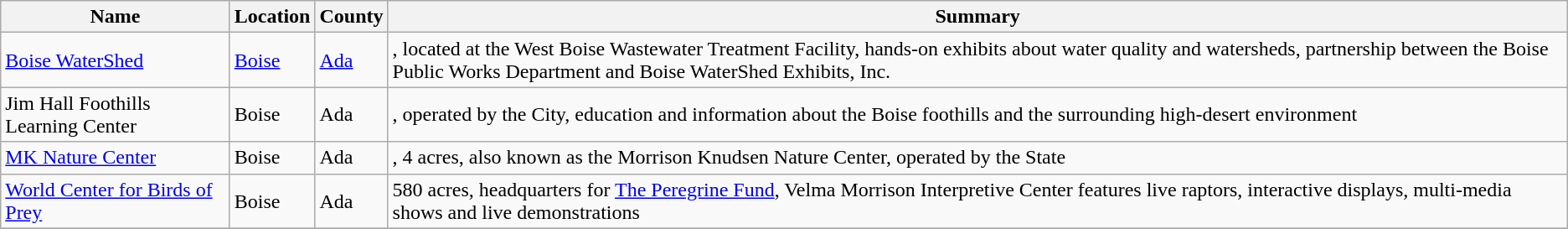<table class="wikitable">
<tr>
<th>Name</th>
<th>Location</th>
<th>County</th>
<th>Summary</th>
</tr>
<tr>
<td><a href='#'>Boise WaterShed</a></td>
<td><a href='#'>Boise</a></td>
<td><a href='#'>Ada</a></td>
<td>, located at the West Boise Wastewater Treatment Facility, hands-on exhibits about water quality and watersheds, partnership between the Boise Public Works Department and Boise WaterShed Exhibits, Inc.</td>
</tr>
<tr>
<td>Jim Hall Foothills Learning Center</td>
<td>Boise</td>
<td>Ada</td>
<td>, operated by the City, education and information about the Boise foothills and the surrounding high-desert environment</td>
</tr>
<tr>
<td><a href='#'>MK Nature Center</a></td>
<td>Boise</td>
<td>Ada</td>
<td>, 4 acres, also known as the Morrison Knudsen Nature Center, operated by the State</td>
</tr>
<tr>
<td><a href='#'>World Center for Birds of Prey</a></td>
<td>Boise</td>
<td>Ada</td>
<td>580 acres, headquarters for <a href='#'>The Peregrine Fund</a>, Velma Morrison Interpretive Center features live raptors, interactive displays, multi-media shows and live demonstrations</td>
</tr>
<tr>
</tr>
</table>
